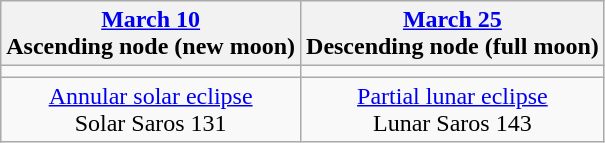<table class="wikitable">
<tr>
<th><a href='#'>March 10</a><br>Ascending node (new moon)<br></th>
<th><a href='#'>March 25</a><br>Descending node (full moon)<br></th>
</tr>
<tr>
<td></td>
<td></td>
</tr>
<tr align=center>
<td><a href='#'>Annular solar eclipse</a><br>Solar Saros 131</td>
<td><a href='#'>Partial lunar eclipse</a><br>Lunar Saros 143</td>
</tr>
</table>
